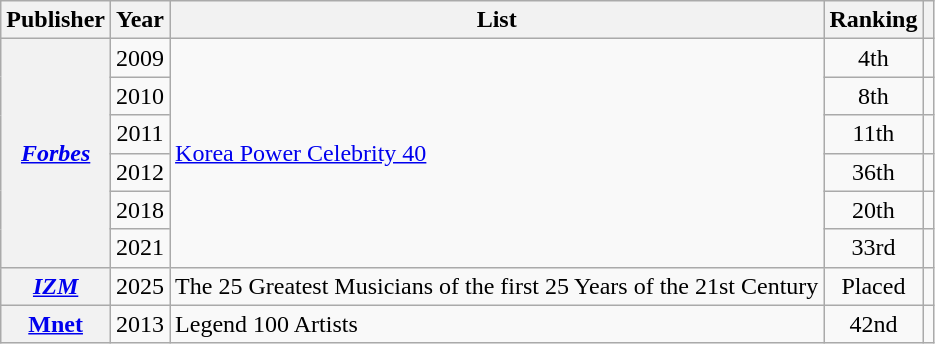<table class="wikitable plainrowheaders sortable" style="margin-right: 0;">
<tr>
<th scope="col">Publisher</th>
<th scope="col">Year</th>
<th scope="col">List</th>
<th scope="col">Ranking</th>
<th scope="col" class="unsortable"></th>
</tr>
<tr>
<th scope="row" rowspan="6"><em><a href='#'>Forbes</a></em></th>
<td style="text-align:center;">2009</td>
<td rowspan="6"><a href='#'>Korea Power Celebrity 40</a></td>
<td style="text-align:center;">4th</td>
<td style="text-align:center;"></td>
</tr>
<tr>
<td style="text-align:center;">2010</td>
<td style="text-align:center;">8th</td>
<td style="text-align:center;"></td>
</tr>
<tr>
<td style="text-align:center;">2011</td>
<td style="text-align:center;">11th</td>
<td style="text-align:center;"></td>
</tr>
<tr>
<td style="text-align:center;">2012</td>
<td style="text-align:center;">36th</td>
<td style="text-align:center;"></td>
</tr>
<tr>
<td style="text-align:center;">2018</td>
<td style="text-align:center;">20th</td>
<td style="text-align:center;"></td>
</tr>
<tr>
<td style="text-align:center;">2021</td>
<td style="text-align:center;">33rd</td>
<td style="text-align:center;"></td>
</tr>
<tr>
<th scope="row"><em><a href='#'>IZM</a></em></th>
<td style="text-align:center;">2025</td>
<td style="text-align:center;">The 25 Greatest Musicians of the first 25 Years of the 21st Century</td>
<td style="text-align:center;">Placed</td>
<td style="text-align:center;"></td>
</tr>
<tr>
<th scope="row"><a href='#'>Mnet</a></th>
<td style="text-align:center;">2013</td>
<td>Legend 100 Artists</td>
<td style="text-align:center;">42nd</td>
<td style="text-align:center;"></td>
</tr>
</table>
